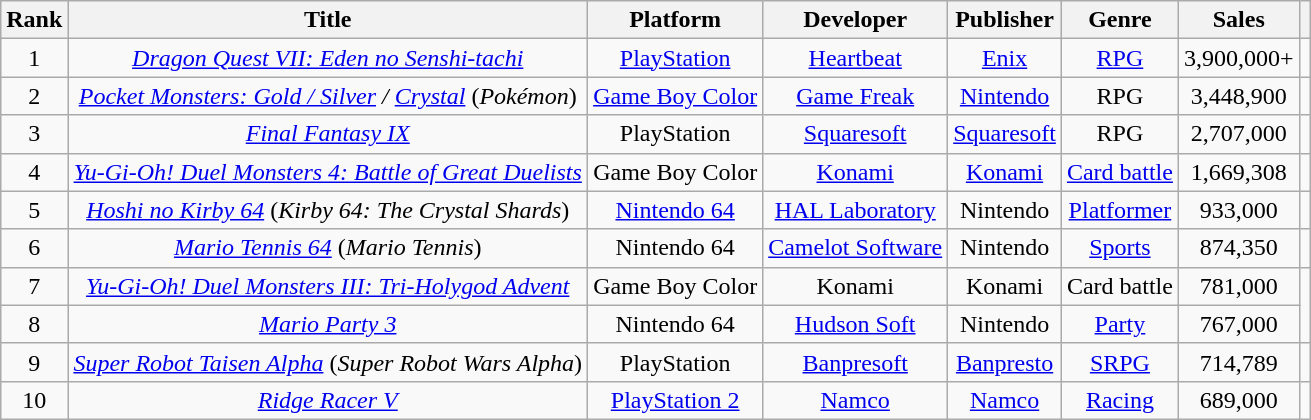<table class="wikitable sortable" style="text-align:center">
<tr>
<th>Rank</th>
<th>Title</th>
<th>Platform</th>
<th>Developer</th>
<th>Publisher</th>
<th>Genre</th>
<th>Sales</th>
<th class="unsortable"></th>
</tr>
<tr>
<td>1</td>
<td><em><a href='#'>Dragon Quest VII: Eden no Senshi-tachi</a></em></td>
<td><a href='#'>PlayStation</a></td>
<td><a href='#'>Heartbeat</a></td>
<td><a href='#'>Enix</a></td>
<td><a href='#'>RPG</a></td>
<td>3,900,000+</td>
<td></td>
</tr>
<tr>
<td>2</td>
<td><em><a href='#'>Pocket Monsters: Gold / Silver</a> / <a href='#'>Crystal</a></em> (<em>Pokémon</em>)</td>
<td><a href='#'>Game Boy Color</a></td>
<td><a href='#'>Game Freak</a></td>
<td><a href='#'>Nintendo</a></td>
<td>RPG</td>
<td>3,448,900</td>
<td></td>
</tr>
<tr>
<td>3</td>
<td><em><a href='#'>Final Fantasy IX</a></em></td>
<td>PlayStation</td>
<td><a href='#'>Squaresoft</a></td>
<td><a href='#'>Squaresoft</a></td>
<td>RPG</td>
<td>2,707,000</td>
<td></td>
</tr>
<tr>
<td>4</td>
<td><em><a href='#'>Yu-Gi-Oh! Duel Monsters 4: Battle of Great Duelists</a></em></td>
<td>Game Boy Color</td>
<td><a href='#'>Konami</a></td>
<td><a href='#'>Konami</a></td>
<td><a href='#'>Card battle</a></td>
<td>1,669,308</td>
<td></td>
</tr>
<tr>
<td>5</td>
<td><em><a href='#'>Hoshi no Kirby 64</a></em> (<em>Kirby 64: The Crystal Shards</em>)</td>
<td><a href='#'>Nintendo 64</a></td>
<td><a href='#'>HAL Laboratory</a></td>
<td>Nintendo</td>
<td><a href='#'>Platformer</a></td>
<td>933,000</td>
<td></td>
</tr>
<tr>
<td>6</td>
<td><em><a href='#'>Mario Tennis 64</a></em> (<em>Mario Tennis</em>)</td>
<td>Nintendo 64</td>
<td><a href='#'>Camelot Software</a></td>
<td>Nintendo</td>
<td><a href='#'>Sports</a></td>
<td>874,350</td>
<td></td>
</tr>
<tr>
<td>7</td>
<td><em><a href='#'>Yu-Gi-Oh! Duel Monsters III: Tri-Holygod Advent</a></em></td>
<td>Game Boy Color</td>
<td>Konami</td>
<td>Konami</td>
<td>Card battle</td>
<td>781,000</td>
<td rowspan="2"></td>
</tr>
<tr>
<td>8</td>
<td><em><a href='#'>Mario Party 3</a></em></td>
<td>Nintendo 64</td>
<td><a href='#'>Hudson Soft</a></td>
<td>Nintendo</td>
<td><a href='#'>Party</a></td>
<td>767,000</td>
</tr>
<tr>
<td>9</td>
<td><em><a href='#'>Super Robot Taisen Alpha</a></em> (<em>Super Robot Wars Alpha</em>)</td>
<td>PlayStation</td>
<td><a href='#'>Banpresoft</a></td>
<td><a href='#'>Banpresto</a></td>
<td><a href='#'>SRPG</a></td>
<td>714,789</td>
<td></td>
</tr>
<tr>
<td>10</td>
<td><em><a href='#'>Ridge Racer V</a></em></td>
<td><a href='#'>PlayStation 2</a></td>
<td><a href='#'>Namco</a></td>
<td><a href='#'>Namco</a></td>
<td><a href='#'>Racing</a></td>
<td>689,000</td>
<td></td>
</tr>
</table>
